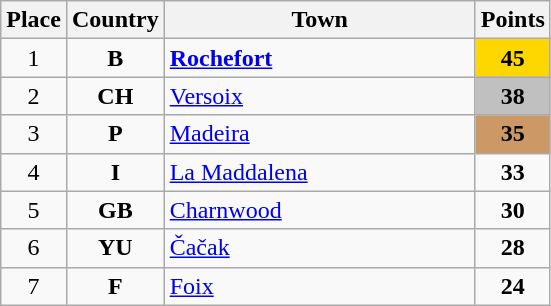<table class="wikitable">
<tr>
<th width="25">Place</th>
<th width="25">Country</th>
<th width="200">Town</th>
<th width="25">Points</th>
</tr>
<tr>
<td align="center">1</td>
<td align="center"><strong>B</strong></td>
<td align="left"><strong><a href='#'>Rochefort</a></strong></td>
<td align="center"; style="background-color:gold;"><strong>45</strong></td>
</tr>
<tr>
<td align="center">2</td>
<td align="center"><strong>CH</strong></td>
<td align="left"><a href='#'>Versoix</a></td>
<td align="center"; style="background-color:silver;"><strong>38</strong></td>
</tr>
<tr>
<td align="center">3</td>
<td align="center"><strong>P</strong></td>
<td align="left"><a href='#'>Madeira</a></td>
<td align="center"; style="background-color:#c96;"><strong>35</strong></td>
</tr>
<tr>
<td align="center">4</td>
<td align="center"><strong>I</strong></td>
<td align="left"><a href='#'>La Maddalena</a></td>
<td align="center"><strong>33</strong></td>
</tr>
<tr>
<td align="center">5</td>
<td align="center"><strong>GB</strong></td>
<td align="left"><a href='#'>Charnwood</a></td>
<td align="center"><strong>30</strong></td>
</tr>
<tr>
<td align="center">6</td>
<td align="center"><strong>YU</strong></td>
<td align="left"><a href='#'>Čačak</a></td>
<td align="center"><strong>28</strong></td>
</tr>
<tr>
<td align="center">7</td>
<td align="center"><strong>F</strong></td>
<td align="left"><a href='#'>Foix</a></td>
<td align="center"><strong>24</strong></td>
</tr>
</table>
